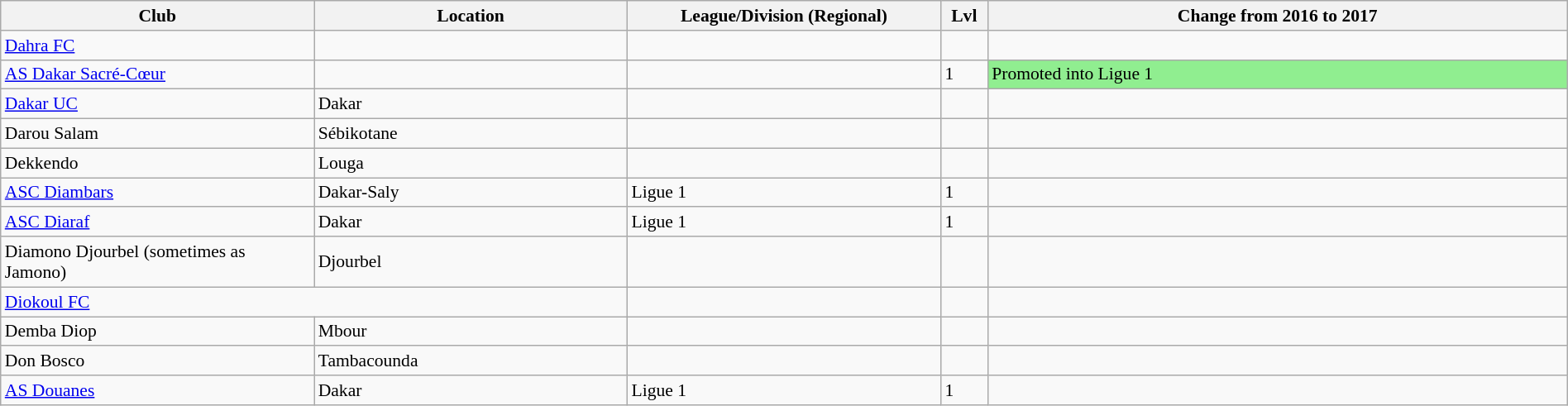<table class="wikitable sortable" width=100% style="font-size:90%">
<tr>
<th width=20%>Club</th>
<th width=20%>Location</th>
<th width=20%>League/Division (Regional)</th>
<th width=3%>Lvl</th>
<th width=37%>Change from 2016 to 2017</th>
</tr>
<tr>
<td><a href='#'>Dahra FC</a></td>
<td></td>
<td></td>
<td></td>
<td></td>
</tr>
<tr>
<td><a href='#'>AS Dakar Sacré-Cœur</a></td>
<td></td>
<td></td>
<td>1</td>
<td bgcolor=lightgreen>Promoted into Ligue 1</td>
</tr>
<tr>
<td><a href='#'>Dakar UC</a></td>
<td>Dakar</td>
<td></td>
<td></td>
<td></td>
</tr>
<tr>
<td>Darou Salam</td>
<td>Sébikotane</td>
<td></td>
<td></td>
<td></td>
</tr>
<tr>
<td>Dekkendo</td>
<td>Louga</td>
<td></td>
<td></td>
<td></td>
</tr>
<tr>
<td><a href='#'>ASC Diambars</a></td>
<td>Dakar-Saly</td>
<td>Ligue 1</td>
<td>1</td>
<td></td>
</tr>
<tr>
<td><a href='#'>ASC Diaraf</a></td>
<td>Dakar</td>
<td>Ligue 1</td>
<td>1</td>
<td></td>
</tr>
<tr>
<td>Diamono Djourbel (sometimes as Jamono)</td>
<td>Djourbel</td>
<td></td>
<td></td>
<td></td>
</tr>
<tr>
<td colspan=2 align=left><a href='#'>Diokoul FC</a></td>
<td></td>
<td></td>
<td></td>
</tr>
<tr>
<td>Demba Diop</td>
<td>Mbour</td>
<td></td>
<td></td>
<td></td>
</tr>
<tr>
<td>Don Bosco</td>
<td>Tambacounda</td>
<td></td>
<td></td>
<td></td>
</tr>
<tr>
<td><a href='#'>AS Douanes</a></td>
<td>Dakar</td>
<td>Ligue 1</td>
<td>1</td>
<td></td>
</tr>
</table>
